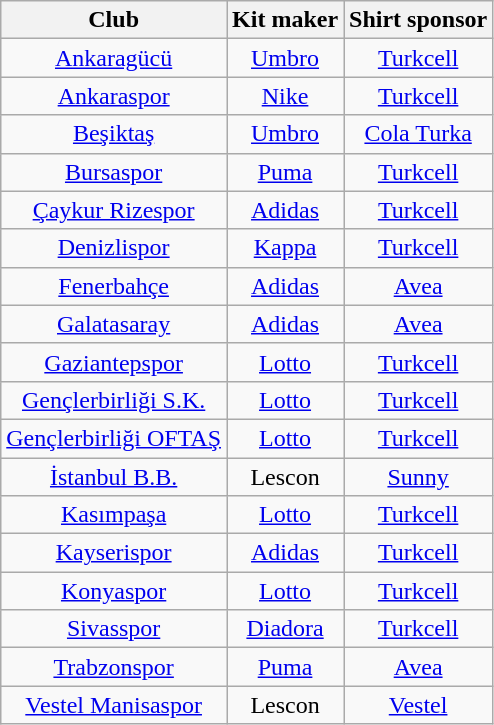<table class="wikitable sortable" style="text-align: center;">
<tr>
<th>Club</th>
<th>Kit maker</th>
<th>Shirt sponsor</th>
</tr>
<tr>
<td><a href='#'>Ankaragücü</a></td>
<td><a href='#'>Umbro</a></td>
<td><a href='#'>Turkcell</a></td>
</tr>
<tr>
<td><a href='#'>Ankaraspor</a></td>
<td><a href='#'>Nike</a></td>
<td><a href='#'>Turkcell</a></td>
</tr>
<tr>
<td><a href='#'>Beşiktaş</a></td>
<td><a href='#'>Umbro</a></td>
<td><a href='#'>Cola Turka</a></td>
</tr>
<tr>
<td><a href='#'>Bursaspor</a></td>
<td><a href='#'>Puma</a></td>
<td><a href='#'>Turkcell</a></td>
</tr>
<tr>
<td><a href='#'>Çaykur Rizespor</a></td>
<td><a href='#'>Adidas</a></td>
<td><a href='#'>Turkcell</a></td>
</tr>
<tr>
<td><a href='#'>Denizlispor</a></td>
<td><a href='#'>Kappa</a></td>
<td><a href='#'>Turkcell</a></td>
</tr>
<tr>
<td><a href='#'>Fenerbahçe</a></td>
<td><a href='#'>Adidas</a></td>
<td><a href='#'>Avea</a></td>
</tr>
<tr>
<td><a href='#'>Galatasaray</a></td>
<td><a href='#'>Adidas</a></td>
<td><a href='#'>Avea</a></td>
</tr>
<tr>
<td><a href='#'>Gaziantepspor</a></td>
<td><a href='#'>Lotto</a></td>
<td><a href='#'>Turkcell</a></td>
</tr>
<tr>
<td><a href='#'>Gençlerbirliği S.K.</a></td>
<td><a href='#'>Lotto</a></td>
<td><a href='#'>Turkcell</a></td>
</tr>
<tr>
<td><a href='#'>Gençlerbirliği OFTAŞ</a></td>
<td><a href='#'>Lotto</a></td>
<td><a href='#'>Turkcell</a></td>
</tr>
<tr>
<td><a href='#'>İstanbul B.B.</a></td>
<td>Lescon</td>
<td><a href='#'>Sunny</a></td>
</tr>
<tr>
<td><a href='#'>Kasımpaşa</a></td>
<td><a href='#'>Lotto</a></td>
<td><a href='#'>Turkcell</a></td>
</tr>
<tr>
<td><a href='#'>Kayserispor</a></td>
<td><a href='#'>Adidas</a></td>
<td><a href='#'>Turkcell</a></td>
</tr>
<tr>
<td><a href='#'>Konyaspor</a></td>
<td><a href='#'>Lotto</a></td>
<td><a href='#'>Turkcell</a></td>
</tr>
<tr>
<td><a href='#'>Sivasspor</a></td>
<td><a href='#'>Diadora</a></td>
<td><a href='#'>Turkcell</a></td>
</tr>
<tr>
<td><a href='#'>Trabzonspor</a></td>
<td><a href='#'>Puma</a></td>
<td><a href='#'>Avea</a></td>
</tr>
<tr>
<td><a href='#'>Vestel Manisaspor</a></td>
<td>Lescon</td>
<td><a href='#'>Vestel</a></td>
</tr>
</table>
